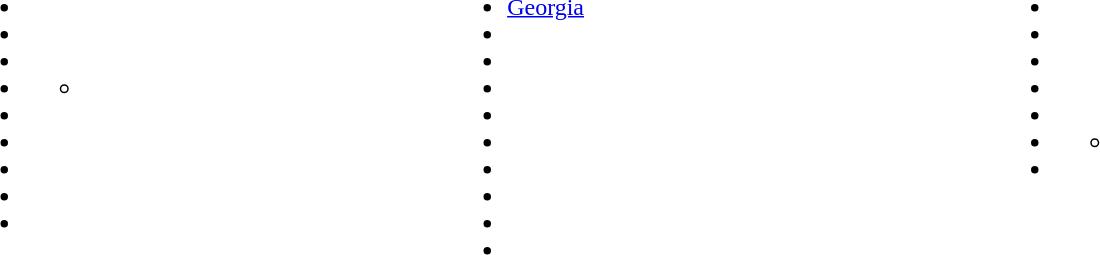<table width=80% style="background:transparent">
<tr width=30% valign=top>
<td><br><ul><li></li><li></li><li></li><li><ul><li></li></ul></li><li></li><li></li><li></li><li></li><li></li></ul></td>
<td><br><ul><li> <a href='#'>Georgia</a></li><li></li><li></li><li></li><li></li><li></li><li></li><li></li><li></li><li></li></ul></td>
<td><br><ul><li></li><li></li><li></li><li></li><li></li><li><ul><li></li></ul></li><li></li></ul></td>
</tr>
</table>
